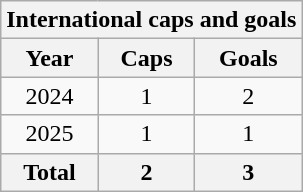<table class="wikitable sortable" style="text-align:center">
<tr>
<th colspan="3">International caps and goals</th>
</tr>
<tr>
<th>Year</th>
<th>Caps</th>
<th>Goals</th>
</tr>
<tr>
<td>2024</td>
<td>1</td>
<td>2</td>
</tr>
<tr>
<td>2025</td>
<td>1</td>
<td>1</td>
</tr>
<tr>
<th>Total</th>
<th>2</th>
<th>3</th>
</tr>
</table>
